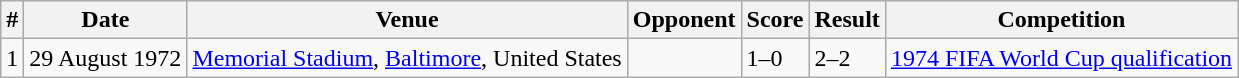<table class="wikitable">
<tr>
<th>#</th>
<th>Date</th>
<th>Venue</th>
<th>Opponent</th>
<th>Score</th>
<th>Result</th>
<th>Competition</th>
</tr>
<tr>
<td>1</td>
<td>29 August 1972</td>
<td><a href='#'>Memorial Stadium</a>, <a href='#'>Baltimore</a>, United States</td>
<td></td>
<td>1–0</td>
<td>2–2</td>
<td><a href='#'>1974 FIFA World Cup qualification</a></td>
</tr>
</table>
